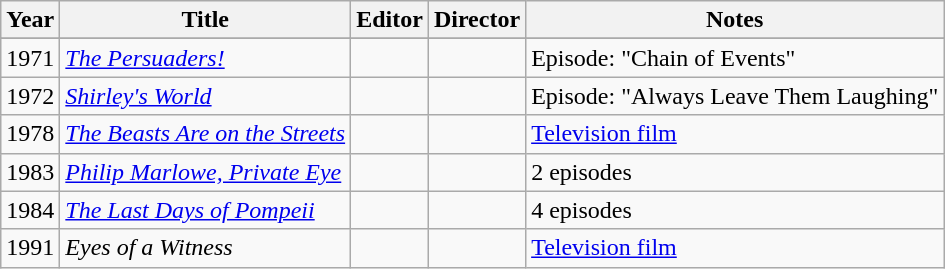<table class="wikitable sortable">
<tr>
<th>Year</th>
<th>Title</th>
<th>Editor</th>
<th>Director</th>
<th class="unsortable">Notes</th>
</tr>
<tr>
</tr>
<tr>
<td>1971</td>
<td><em><a href='#'>The Persuaders!</a></em></td>
<td></td>
<td></td>
<td>Episode: "Chain of Events"</td>
</tr>
<tr>
<td>1972</td>
<td><em><a href='#'>Shirley's World</a></em></td>
<td></td>
<td></td>
<td>Episode: "Always Leave Them Laughing"</td>
</tr>
<tr>
<td>1978</td>
<td><em><a href='#'>The Beasts Are on the Streets</a></em></td>
<td></td>
<td></td>
<td><a href='#'>Television film</a></td>
</tr>
<tr>
<td>1983</td>
<td><em><a href='#'>Philip Marlowe, Private Eye</a></em></td>
<td></td>
<td></td>
<td>2 episodes</td>
</tr>
<tr>
<td>1984</td>
<td><em><a href='#'>The Last Days of Pompeii</a></em></td>
<td></td>
<td></td>
<td>4 episodes</td>
</tr>
<tr>
<td>1991</td>
<td><em>Eyes of a Witness</em></td>
<td></td>
<td></td>
<td><a href='#'>Television film</a></td>
</tr>
</table>
